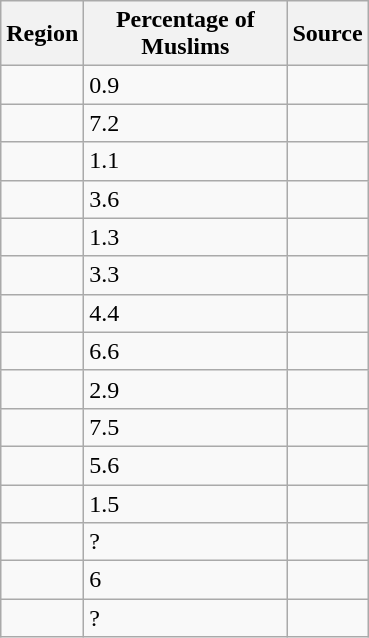<table class="wikitable sortable" style="font-size:100;">
<tr>
<th>Region</th>
<th data-sort-type="number" style="max-width:8em">Percentage of Muslims</th>
<th>Source</th>
</tr>
<tr>
<td></td>
<td>0.9</td>
<td></td>
</tr>
<tr>
<td></td>
<td>7.2</td>
<td></td>
</tr>
<tr>
<td></td>
<td>1.1</td>
<td></td>
</tr>
<tr>
<td></td>
<td>3.6</td>
<td></td>
</tr>
<tr>
<td></td>
<td>1.3</td>
<td></td>
</tr>
<tr>
<td></td>
<td>3.3</td>
<td></td>
</tr>
<tr>
<td></td>
<td>4.4</td>
<td></td>
</tr>
<tr>
<td></td>
<td>6.6</td>
<td></td>
</tr>
<tr>
<td></td>
<td>2.9</td>
<td></td>
</tr>
<tr>
<td></td>
<td>7.5</td>
<td></td>
</tr>
<tr>
<td></td>
<td>5.6</td>
<td></td>
</tr>
<tr>
<td></td>
<td>1.5</td>
<td></td>
</tr>
<tr>
<td></td>
<td>?</td>
<td></td>
</tr>
<tr>
<td></td>
<td>6</td>
<td></td>
</tr>
<tr>
<td></td>
<td>?</td>
<td></td>
</tr>
</table>
